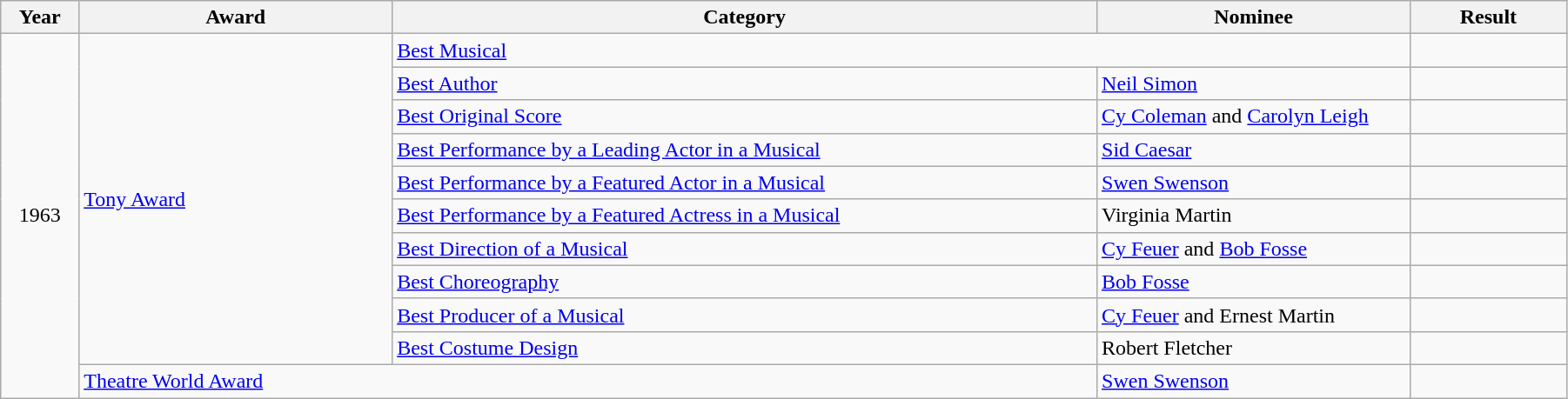<table class="wikitable" width="95%">
<tr>
<th width="5%">Year</th>
<th width="20%">Award</th>
<th width="45%">Category</th>
<th width="20%">Nominee</th>
<th width="10%">Result</th>
</tr>
<tr>
<td rowspan="11" align="center">1963</td>
<td rowspan="10"><a href='#'>Tony Award</a></td>
<td colspan="2"><a href='#'>Best Musical</a></td>
<td></td>
</tr>
<tr>
<td><a href='#'>Best Author</a></td>
<td><a href='#'>Neil Simon</a></td>
<td></td>
</tr>
<tr>
<td><a href='#'>Best Original Score</a></td>
<td><a href='#'>Cy Coleman</a> and <a href='#'>Carolyn Leigh</a></td>
<td></td>
</tr>
<tr>
<td><a href='#'>Best Performance by a Leading Actor in a Musical</a></td>
<td><a href='#'>Sid Caesar</a></td>
<td></td>
</tr>
<tr>
<td><a href='#'>Best Performance by a Featured Actor in a Musical</a></td>
<td><a href='#'>Swen Swenson</a></td>
<td></td>
</tr>
<tr>
<td><a href='#'>Best Performance by a Featured Actress in a Musical</a></td>
<td>Virginia Martin</td>
<td></td>
</tr>
<tr>
<td><a href='#'>Best Direction of a Musical</a></td>
<td><a href='#'>Cy Feuer</a> and <a href='#'>Bob Fosse</a></td>
<td></td>
</tr>
<tr>
<td><a href='#'>Best Choreography</a></td>
<td><a href='#'>Bob Fosse</a></td>
<td></td>
</tr>
<tr>
<td><a href='#'>Best Producer of a Musical</a></td>
<td><a href='#'>Cy Feuer</a> and Ernest Martin</td>
<td></td>
</tr>
<tr>
<td><a href='#'>Best Costume Design</a></td>
<td>Robert Fletcher</td>
<td></td>
</tr>
<tr>
<td colspan="2"><a href='#'>Theatre World Award</a></td>
<td><a href='#'>Swen Swenson</a></td>
<td></td>
</tr>
</table>
